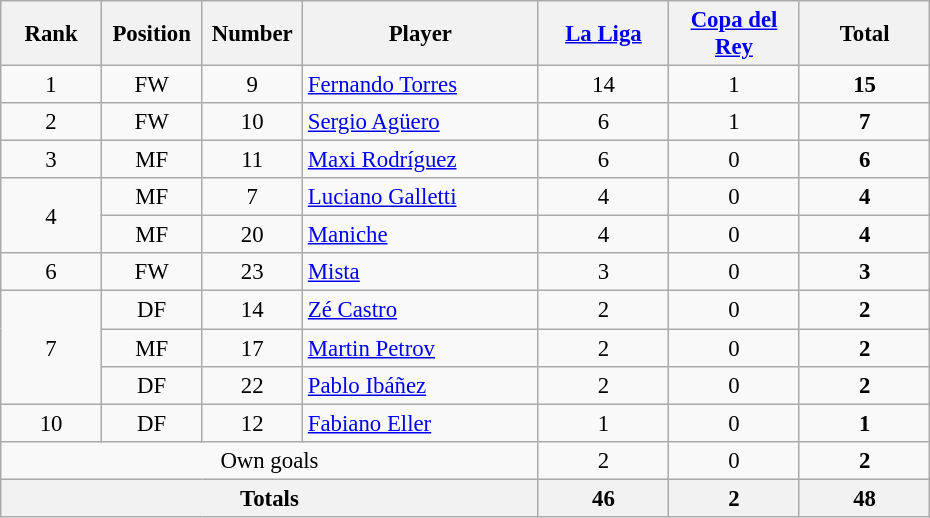<table class="wikitable" style="font-size: 95%; text-align: center">
<tr>
<th width=60>Rank</th>
<th width=60>Position</th>
<th width=60>Number</th>
<th width=150>Player</th>
<th width=80><a href='#'>La Liga</a></th>
<th width=80><a href='#'>Copa del Rey</a></th>
<th width=80><strong>Total</strong></th>
</tr>
<tr>
<td>1</td>
<td>FW</td>
<td>9</td>
<td align=left> <a href='#'>Fernando Torres</a></td>
<td>14</td>
<td>1</td>
<td><strong>15</strong></td>
</tr>
<tr>
<td>2</td>
<td>FW</td>
<td>10</td>
<td align=left> <a href='#'>Sergio Agüero</a></td>
<td>6</td>
<td>1</td>
<td><strong>7</strong></td>
</tr>
<tr>
<td>3</td>
<td>MF</td>
<td>11</td>
<td align=left> <a href='#'>Maxi Rodríguez</a></td>
<td>6</td>
<td>0</td>
<td><strong>6</strong></td>
</tr>
<tr>
<td rowspan=2>4</td>
<td>MF</td>
<td>7</td>
<td align=left> <a href='#'>Luciano Galletti</a></td>
<td>4</td>
<td>0</td>
<td><strong>4</strong></td>
</tr>
<tr>
<td>MF</td>
<td>20</td>
<td align=left> <a href='#'>Maniche</a></td>
<td>4</td>
<td>0</td>
<td><strong>4</strong></td>
</tr>
<tr>
<td>6</td>
<td>FW</td>
<td>23</td>
<td align=left> <a href='#'>Mista</a></td>
<td>3</td>
<td>0</td>
<td><strong>3</strong></td>
</tr>
<tr>
<td rowspan=3>7</td>
<td>DF</td>
<td>14</td>
<td align=left> <a href='#'>Zé Castro</a></td>
<td>2</td>
<td>0</td>
<td><strong>2</strong></td>
</tr>
<tr>
<td>MF</td>
<td>17</td>
<td align=left> <a href='#'>Martin Petrov</a></td>
<td>2</td>
<td>0</td>
<td><strong>2</strong></td>
</tr>
<tr>
<td>DF</td>
<td>22</td>
<td align=left> <a href='#'>Pablo Ibáñez</a></td>
<td>2</td>
<td>0</td>
<td><strong>2</strong></td>
</tr>
<tr>
<td>10</td>
<td>DF</td>
<td>12</td>
<td align=left> <a href='#'>Fabiano Eller</a></td>
<td>1</td>
<td>0</td>
<td><strong>1</strong></td>
</tr>
<tr>
<td colspan=4>Own goals</td>
<td>2</td>
<td>0</td>
<td><strong>2</strong></td>
</tr>
<tr>
<th colspan=4>Totals</th>
<th>46</th>
<th>2</th>
<th>48</th>
</tr>
</table>
